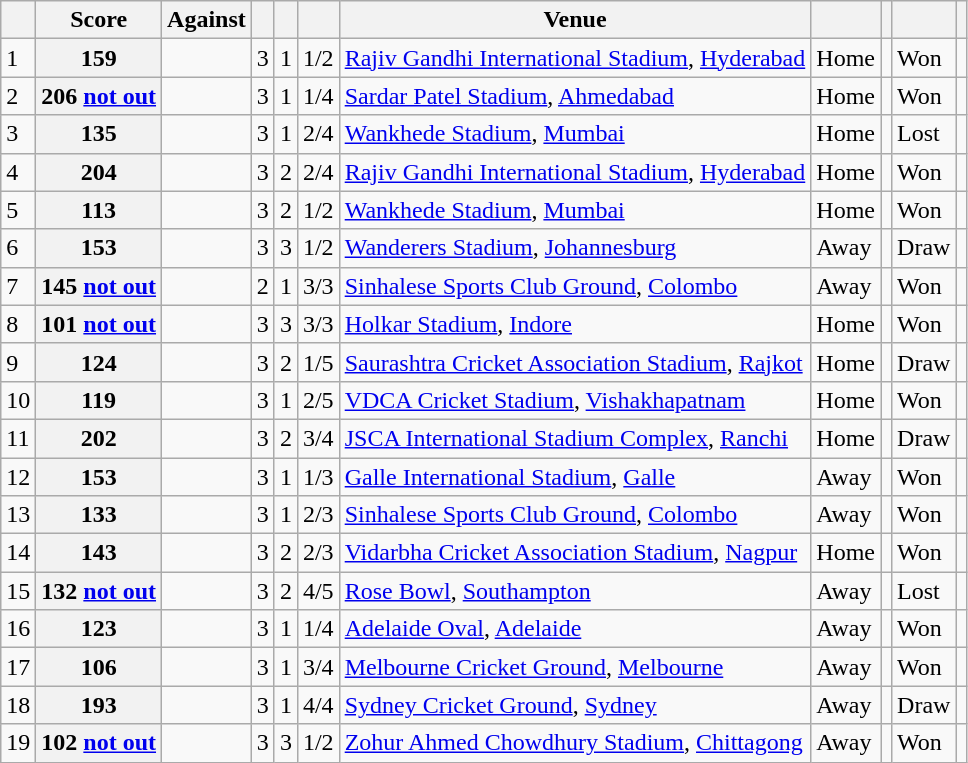<table class="wikitable sortable ">
<tr>
<th></th>
<th>Score</th>
<th>Against</th>
<th><a href='#'></a></th>
<th><a href='#'></a></th>
<th></th>
<th>Venue</th>
<th></th>
<th></th>
<th></th>
<th class="unsortable" scope="col"></th>
</tr>
<tr>
<td>1</td>
<th scope="row"> 159</th>
<td></td>
<td>3</td>
<td>1</td>
<td>1/2</td>
<td><a href='#'>Rajiv Gandhi International Stadium</a>, <a href='#'>Hyderabad</a></td>
<td>Home</td>
<td></td>
<td>Won</td>
<td></td>
</tr>
<tr>
<td>2</td>
<th scope="row"> 206 <a href='#'>not out</a></th>
<td></td>
<td>3</td>
<td>1</td>
<td>1/4</td>
<td><a href='#'>Sardar Patel Stadium</a>, <a href='#'>Ahmedabad</a></td>
<td>Home</td>
<td></td>
<td>Won</td>
<td></td>
</tr>
<tr>
<td>3</td>
<th scope="row"> 135</th>
<td></td>
<td>3</td>
<td>1</td>
<td>2/4</td>
<td><a href='#'>Wankhede Stadium</a>, <a href='#'>Mumbai</a></td>
<td>Home</td>
<td></td>
<td>Lost</td>
<td></td>
</tr>
<tr>
<td>4</td>
<th scope="row"> 204</th>
<td></td>
<td>3</td>
<td>2</td>
<td>2/4</td>
<td><a href='#'>Rajiv Gandhi International Stadium</a>, <a href='#'>Hyderabad</a></td>
<td>Home</td>
<td></td>
<td>Won</td>
<td></td>
</tr>
<tr>
<td>5</td>
<th scope="row"> 113</th>
<td></td>
<td>3</td>
<td>2</td>
<td>1/2</td>
<td><a href='#'>Wankhede Stadium</a>, <a href='#'>Mumbai</a></td>
<td>Home</td>
<td></td>
<td>Won</td>
<td></td>
</tr>
<tr>
<td>6</td>
<th scope="row"> 153</th>
<td></td>
<td>3</td>
<td>3</td>
<td>1/2</td>
<td><a href='#'>Wanderers Stadium</a>, <a href='#'>Johannesburg</a></td>
<td>Away</td>
<td></td>
<td>Draw</td>
<td></td>
</tr>
<tr>
<td>7</td>
<th scope="row"> 145 <a href='#'>not out</a></th>
<td></td>
<td>2</td>
<td>1</td>
<td>3/3</td>
<td><a href='#'>Sinhalese Sports Club Ground</a>, <a href='#'>Colombo</a></td>
<td>Away</td>
<td></td>
<td>Won</td>
<td></td>
</tr>
<tr>
<td>8</td>
<th scope="row"> 101 <a href='#'>not out</a></th>
<td></td>
<td>3</td>
<td>3</td>
<td>3/3</td>
<td><a href='#'>Holkar Stadium</a>, <a href='#'>Indore</a></td>
<td>Home</td>
<td></td>
<td>Won</td>
<td></td>
</tr>
<tr>
<td>9</td>
<th scope="row"> 124</th>
<td></td>
<td>3</td>
<td>2</td>
<td>1/5</td>
<td><a href='#'>Saurashtra Cricket Association Stadium</a>, <a href='#'>Rajkot</a></td>
<td>Home</td>
<td></td>
<td>Draw</td>
<td></td>
</tr>
<tr>
<td>10</td>
<th scope="row"> 119</th>
<td></td>
<td>3</td>
<td>1</td>
<td>2/5</td>
<td><a href='#'>VDCA Cricket Stadium</a>, <a href='#'>Vishakhapatnam</a></td>
<td>Home</td>
<td></td>
<td>Won</td>
<td></td>
</tr>
<tr>
<td>11</td>
<th scope="row"> 202</th>
<td></td>
<td>3</td>
<td>2</td>
<td>3/4</td>
<td><a href='#'>JSCA International Stadium Complex</a>, <a href='#'>Ranchi</a></td>
<td>Home</td>
<td></td>
<td>Draw</td>
<td></td>
</tr>
<tr>
<td>12</td>
<th scope="row"> 153</th>
<td></td>
<td>3</td>
<td>1</td>
<td>1/3</td>
<td><a href='#'>Galle International Stadium</a>, <a href='#'>Galle</a></td>
<td>Away</td>
<td></td>
<td>Won</td>
<td></td>
</tr>
<tr>
<td>13</td>
<th scope="row"> 133</th>
<td></td>
<td>3</td>
<td>1</td>
<td>2/3</td>
<td><a href='#'>Sinhalese Sports Club Ground</a>, <a href='#'>Colombo</a></td>
<td>Away</td>
<td></td>
<td>Won</td>
<td></td>
</tr>
<tr>
<td>14</td>
<th scope="row"> 143</th>
<td></td>
<td>3</td>
<td>2</td>
<td>2/3</td>
<td><a href='#'>Vidarbha Cricket Association Stadium</a>, <a href='#'>Nagpur</a></td>
<td>Home</td>
<td></td>
<td>Won</td>
<td></td>
</tr>
<tr>
<td>15</td>
<th scope="row"> 132 <a href='#'>not out</a></th>
<td></td>
<td>3</td>
<td>2</td>
<td>4/5</td>
<td><a href='#'>Rose Bowl</a>, <a href='#'>Southampton</a></td>
<td>Away</td>
<td></td>
<td>Lost</td>
<td></td>
</tr>
<tr>
<td>16</td>
<th scope="row"> 123</th>
<td></td>
<td>3</td>
<td>1</td>
<td>1/4</td>
<td><a href='#'>Adelaide Oval</a>, <a href='#'>Adelaide</a></td>
<td>Away</td>
<td></td>
<td>Won</td>
<td></td>
</tr>
<tr>
<td>17</td>
<th scope="row"> 106</th>
<td></td>
<td>3</td>
<td>1</td>
<td>3/4</td>
<td><a href='#'>Melbourne Cricket Ground</a>, <a href='#'>Melbourne</a></td>
<td>Away</td>
<td></td>
<td>Won</td>
<td></td>
</tr>
<tr>
<td>18</td>
<th scope="row"> 193</th>
<td></td>
<td>3</td>
<td>1</td>
<td>4/4</td>
<td><a href='#'>Sydney Cricket Ground</a>, <a href='#'>Sydney</a></td>
<td>Away</td>
<td></td>
<td>Draw</td>
<td></td>
</tr>
<tr>
<td>19</td>
<th scope="row"> 102 <a href='#'>not out</a></th>
<td></td>
<td>3</td>
<td>3</td>
<td>1/2</td>
<td><a href='#'>Zohur Ahmed Chowdhury Stadium</a>, <a href='#'>Chittagong</a></td>
<td>Away</td>
<td></td>
<td>Won</td>
<td></td>
</tr>
</table>
